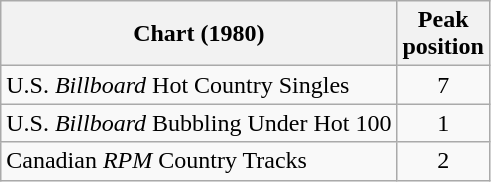<table class="wikitable sortable">
<tr>
<th>Chart (1980)</th>
<th>Peak<br>position</th>
</tr>
<tr>
<td align="left">U.S. <em>Billboard</em> Hot Country Singles</td>
<td align="center">7</td>
</tr>
<tr>
<td align="left">U.S. <em>Billboard</em> Bubbling Under Hot 100</td>
<td align="center">1</td>
</tr>
<tr>
<td align="left">Canadian <em>RPM</em> Country Tracks</td>
<td align="center">2</td>
</tr>
</table>
